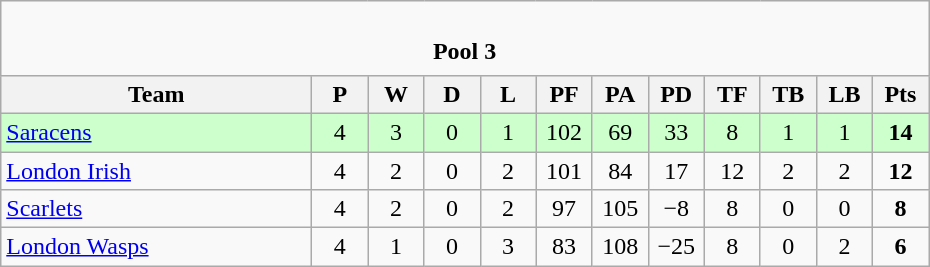<table class="wikitable" style="text-align: center;">
<tr>
<td colspan="12" cellpadding="0" cellspacing="0"><br><table border="0" width="100%" cellpadding="0" cellspacing="0">
<tr>
<td style="border:0px"><strong>Pool 3</strong></td>
</tr>
</table>
</td>
</tr>
<tr>
<th style="width:200px;">Team</th>
<th width="30">P</th>
<th width="30">W</th>
<th width="30">D</th>
<th width="30">L</th>
<th width="30">PF</th>
<th width="30">PA</th>
<th width="30">PD</th>
<th width="30">TF</th>
<th width="30">TB</th>
<th width="30">LB</th>
<th width="30">Pts</th>
</tr>
<tr style="background:#cfc;">
<td align="left"> <a href='#'>Saracens</a></td>
<td>4</td>
<td>3</td>
<td>0</td>
<td>1</td>
<td>102</td>
<td>69</td>
<td>33</td>
<td>8</td>
<td>1</td>
<td>1</td>
<td><strong>14</strong></td>
</tr>
<tr>
<td align="left"> <a href='#'>London Irish</a></td>
<td>4</td>
<td>2</td>
<td>0</td>
<td>2</td>
<td>101</td>
<td>84</td>
<td>17</td>
<td>12</td>
<td>2</td>
<td>2</td>
<td><strong>12</strong></td>
</tr>
<tr>
<td align="left"> <a href='#'>Scarlets</a></td>
<td>4</td>
<td>2</td>
<td>0</td>
<td>2</td>
<td>97</td>
<td>105</td>
<td>−8</td>
<td>8</td>
<td>0</td>
<td>0</td>
<td><strong>8</strong></td>
</tr>
<tr>
<td align="left"> <a href='#'>London Wasps</a></td>
<td>4</td>
<td>1</td>
<td>0</td>
<td>3</td>
<td>83</td>
<td>108</td>
<td>−25</td>
<td>8</td>
<td>0</td>
<td>2</td>
<td><strong>6</strong></td>
</tr>
</table>
